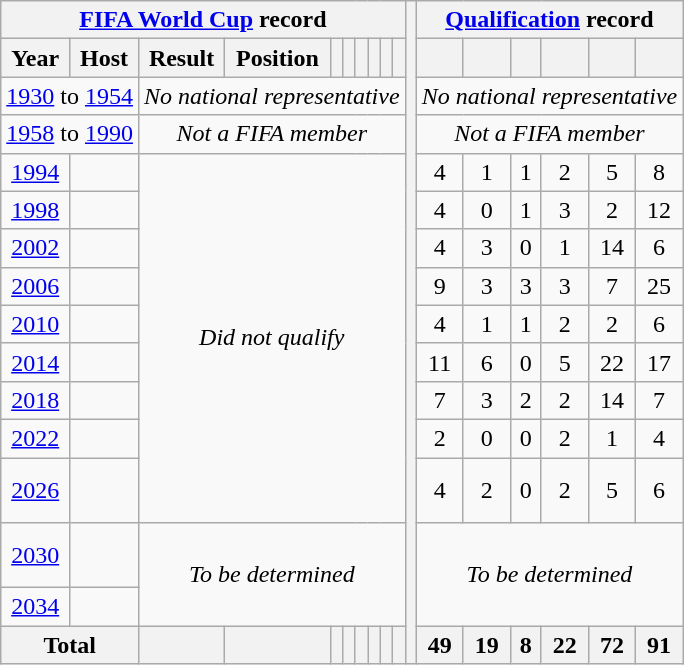<table class="wikitable" style="text-align: center;">
<tr>
<th colspan=10><a href='#'>FIFA World Cup</a> record</th>
<th rowspan=16></th>
<th colspan=6><a href='#'>Qualification</a> record</th>
</tr>
<tr>
<th>Year</th>
<th>Host</th>
<th>Result</th>
<th>Position</th>
<th></th>
<th></th>
<th></th>
<th></th>
<th></th>
<th></th>
<th></th>
<th></th>
<th></th>
<th></th>
<th></th>
<th></th>
</tr>
<tr>
<td colspan=2><a href='#'>1930</a> to <a href='#'>1954</a></td>
<td colspan=8><em>No national representative</em></td>
<td colspan=6><em>No national representative</em></td>
</tr>
<tr>
<td colspan=2><a href='#'>1958</a> to <a href='#'>1990</a></td>
<td colspan=8><em>Not a FIFA member</em></td>
<td colspan=6><em>Not a FIFA member</em></td>
</tr>
<tr>
<td><a href='#'>1994</a></td>
<td align=left></td>
<td rowspan=9 colspan=8><em>Did not qualify</em></td>
<td>4</td>
<td>1</td>
<td>1</td>
<td>2</td>
<td>5</td>
<td>8</td>
</tr>
<tr>
<td><a href='#'>1998</a></td>
<td align=left></td>
<td>4</td>
<td>0</td>
<td>1</td>
<td>3</td>
<td>2</td>
<td>12</td>
</tr>
<tr>
<td><a href='#'>2002</a></td>
<td align=left><br></td>
<td>4</td>
<td>3</td>
<td>0</td>
<td>1</td>
<td>14</td>
<td>6</td>
</tr>
<tr>
<td><a href='#'>2006</a></td>
<td align=left></td>
<td>9</td>
<td>3</td>
<td>3</td>
<td>3</td>
<td>7</td>
<td>25</td>
</tr>
<tr>
<td><a href='#'>2010</a></td>
<td align=left></td>
<td>4</td>
<td>1</td>
<td>1</td>
<td>2</td>
<td>2</td>
<td>6</td>
</tr>
<tr>
<td><a href='#'>2014</a></td>
<td align=left></td>
<td>11</td>
<td>6</td>
<td>0</td>
<td>5</td>
<td>22</td>
<td>17</td>
</tr>
<tr>
<td><a href='#'>2018</a></td>
<td align=left></td>
<td>7</td>
<td>3</td>
<td>2</td>
<td>2</td>
<td>14</td>
<td>7</td>
</tr>
<tr>
<td><a href='#'>2022</a></td>
<td align=left></td>
<td>2</td>
<td>0</td>
<td>0</td>
<td>2</td>
<td>1</td>
<td>4</td>
</tr>
<tr>
<td><a href='#'>2026</a></td>
<td align=left><br><br></td>
<td>4</td>
<td>2</td>
<td>0</td>
<td>2</td>
<td>5</td>
<td>6</td>
</tr>
<tr>
<td><a href='#'>2030</a></td>
<td align=left><br><br></td>
<td colspan=8 rowspan=2><em>To be determined</em></td>
<td colspan=6 rowspan=2><em>To be determined</em></td>
</tr>
<tr>
<td><a href='#'>2034</a></td>
<td align=left></td>
</tr>
<tr>
<th colspan=2>Total</th>
<th></th>
<th></th>
<th></th>
<th></th>
<th></th>
<th></th>
<th></th>
<th></th>
<th>49</th>
<th>19</th>
<th>8</th>
<th>22</th>
<th>72</th>
<th>91</th>
</tr>
</table>
